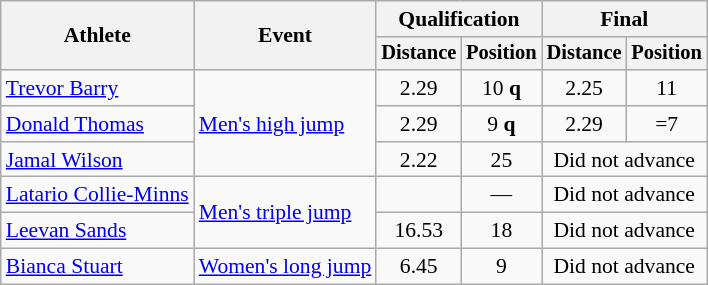<table class=wikitable style="font-size:90%">
<tr>
<th rowspan="2">Athlete</th>
<th rowspan="2">Event</th>
<th colspan="2">Qualification</th>
<th colspan="2">Final</th>
</tr>
<tr style="font-size:95%">
<th>Distance</th>
<th>Position</th>
<th>Distance</th>
<th>Position</th>
</tr>
<tr align=center>
<td align=left><a href='#'>Trevor Barry</a></td>
<td align=left rowspan=3><a href='#'>Men's high jump</a></td>
<td>2.29</td>
<td>10 <strong>q</strong></td>
<td>2.25</td>
<td>11</td>
</tr>
<tr align=center>
<td align=left><a href='#'>Donald Thomas</a></td>
<td>2.29</td>
<td>9 <strong>q</strong></td>
<td>2.29</td>
<td>=7</td>
</tr>
<tr align=center>
<td align=left><a href='#'>Jamal Wilson</a></td>
<td>2.22</td>
<td>25</td>
<td colspan=2>Did not advance</td>
</tr>
<tr align=center>
<td align=left><a href='#'>Latario Collie-Minns</a></td>
<td align=left rowspan=2><a href='#'>Men's triple jump</a></td>
<td></td>
<td>—</td>
<td colspan=2>Did not advance</td>
</tr>
<tr align=center>
<td align=left><a href='#'>Leevan Sands</a></td>
<td>16.53</td>
<td>18</td>
<td colspan=2>Did not advance</td>
</tr>
<tr align=center>
<td align=left><a href='#'>Bianca Stuart</a></td>
<td align=left><a href='#'>Women's long jump</a></td>
<td>6.45</td>
<td>9</td>
<td colspan=2>Did not advance</td>
</tr>
</table>
